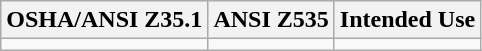<table class="wikitable">
<tr>
<th>OSHA/ANSI Z35.1</th>
<th>ANSI Z535</th>
<th>Intended Use</th>
</tr>
<tr>
<td></td>
<td></td>
<td></td>
</tr>
</table>
